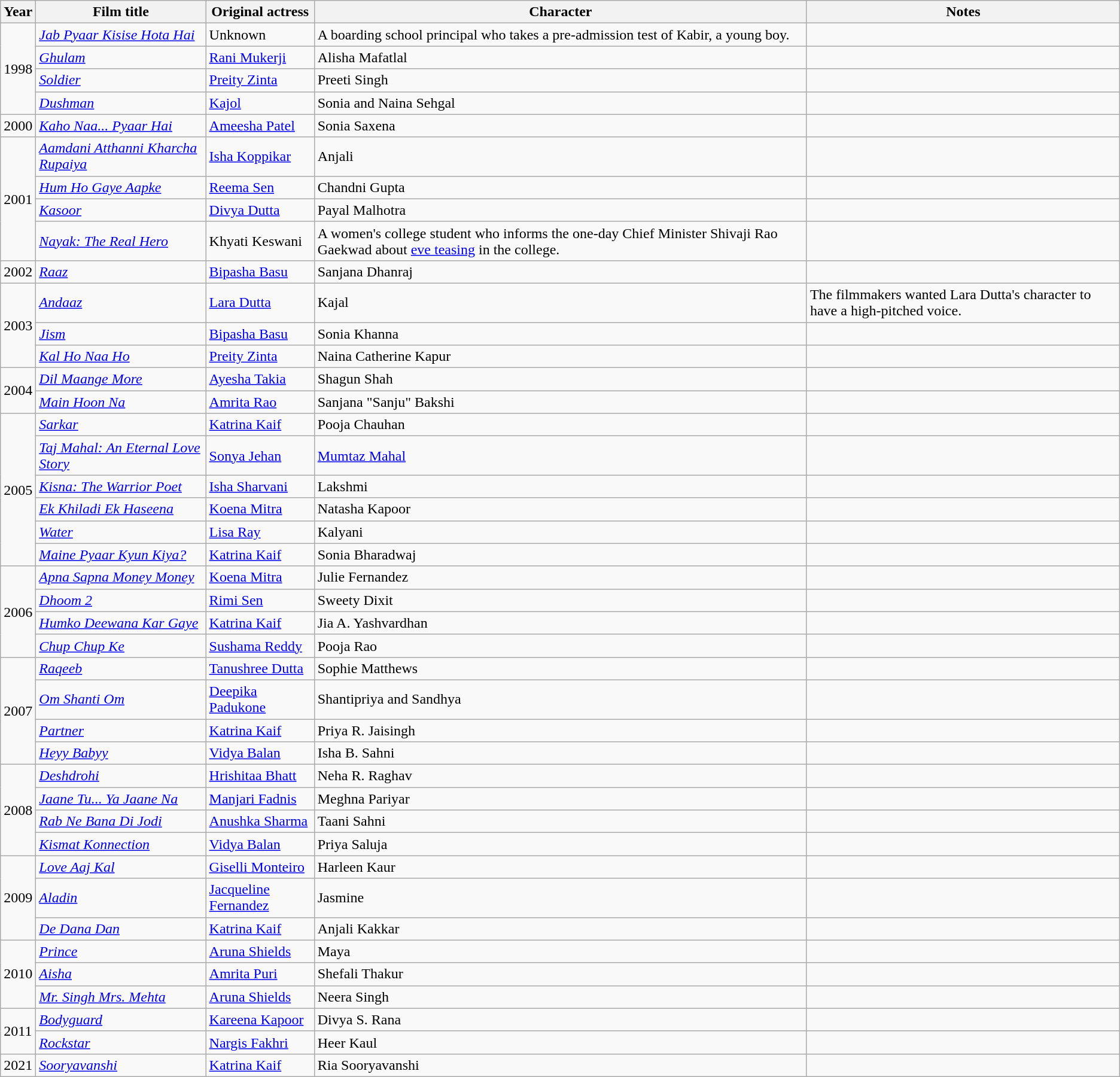<table class="wikitable sortable">
<tr>
<th>Year</th>
<th>Film title</th>
<th>Original actress</th>
<th>Character</th>
<th>Notes</th>
</tr>
<tr>
<td rowspan="4">1998</td>
<td><em><a href='#'>Jab Pyaar Kisise Hota Hai</a></em></td>
<td>Unknown</td>
<td>A boarding school principal who takes a pre-admission test of Kabir, a young boy.</td>
<td></td>
</tr>
<tr>
<td><em><a href='#'>Ghulam</a></em></td>
<td><a href='#'>Rani Mukerji</a></td>
<td>Alisha Mafatlal</td>
<td></td>
</tr>
<tr>
<td><em><a href='#'>Soldier</a></em></td>
<td><a href='#'>Preity Zinta</a></td>
<td>Preeti Singh</td>
<td></td>
</tr>
<tr>
<td><em><a href='#'>Dushman</a></em></td>
<td><a href='#'>Kajol</a></td>
<td>Sonia and Naina Sehgal</td>
<td></td>
</tr>
<tr>
<td>2000</td>
<td><em><a href='#'>Kaho Naa... Pyaar Hai</a></em></td>
<td><a href='#'>Ameesha Patel</a></td>
<td>Sonia Saxena</td>
<td></td>
</tr>
<tr>
<td rowspan="4">2001</td>
<td><em><a href='#'>Aamdani Atthanni Kharcha Rupaiya</a></em></td>
<td><a href='#'>Isha Koppikar</a></td>
<td>Anjali</td>
<td></td>
</tr>
<tr>
<td><em><a href='#'>Hum Ho Gaye Aapke</a></em></td>
<td><a href='#'>Reema Sen</a></td>
<td>Chandni Gupta</td>
<td></td>
</tr>
<tr>
<td><em><a href='#'>Kasoor</a></em></td>
<td><a href='#'>Divya Dutta</a></td>
<td>Payal Malhotra</td>
<td></td>
</tr>
<tr>
<td><em><a href='#'>Nayak: The Real Hero</a></em></td>
<td>Khyati Keswani</td>
<td>A women's college student who informs the one-day Chief Minister Shivaji Rao Gaekwad about <a href='#'>eve teasing</a> in the college.</td>
<td></td>
</tr>
<tr>
<td>2002</td>
<td><em><a href='#'>Raaz</a></em></td>
<td><a href='#'>Bipasha Basu</a></td>
<td>Sanjana Dhanraj</td>
<td></td>
</tr>
<tr>
<td rowspan="3">2003</td>
<td><em><a href='#'>Andaaz</a></em></td>
<td><a href='#'>Lara Dutta</a></td>
<td>Kajal</td>
<td>The filmmakers wanted Lara Dutta's character to have a high-pitched voice.</td>
</tr>
<tr>
<td><em><a href='#'>Jism</a></em></td>
<td><a href='#'>Bipasha Basu</a></td>
<td>Sonia Khanna</td>
<td></td>
</tr>
<tr>
<td><em><a href='#'>Kal Ho Naa Ho</a></em></td>
<td><a href='#'>Preity Zinta</a></td>
<td>Naina Catherine Kapur</td>
<td></td>
</tr>
<tr>
<td rowspan="2">2004</td>
<td><em><a href='#'>Dil Maange More</a></em></td>
<td><a href='#'>Ayesha Takia</a></td>
<td>Shagun Shah</td>
<td></td>
</tr>
<tr>
<td><em><a href='#'>Main Hoon Na</a></em></td>
<td><a href='#'>Amrita Rao</a></td>
<td>Sanjana "Sanju" Bakshi</td>
<td></td>
</tr>
<tr>
<td rowspan="6">2005</td>
<td><em><a href='#'>Sarkar</a></em></td>
<td><a href='#'>Katrina Kaif</a></td>
<td>Pooja Chauhan</td>
<td></td>
</tr>
<tr>
<td><em><a href='#'>Taj Mahal: An Eternal Love Story</a></em></td>
<td><a href='#'>Sonya Jehan</a></td>
<td><a href='#'>Mumtaz Mahal</a></td>
<td></td>
</tr>
<tr>
<td><em><a href='#'>Kisna: The Warrior Poet</a></em></td>
<td><a href='#'>Isha Sharvani</a></td>
<td>Lakshmi</td>
<td></td>
</tr>
<tr>
<td><em><a href='#'>Ek Khiladi Ek Haseena</a></em></td>
<td><a href='#'>Koena Mitra</a></td>
<td>Natasha Kapoor</td>
<td></td>
</tr>
<tr>
<td><em><a href='#'>Water</a></em></td>
<td><a href='#'>Lisa Ray</a></td>
<td>Kalyani</td>
<td></td>
</tr>
<tr>
<td><em><a href='#'>Maine Pyaar Kyun Kiya?</a></em></td>
<td><a href='#'>Katrina Kaif</a></td>
<td>Sonia Bharadwaj</td>
<td></td>
</tr>
<tr>
<td rowspan="4">2006</td>
<td><em><a href='#'>Apna Sapna Money Money</a></em></td>
<td><a href='#'>Koena Mitra</a></td>
<td>Julie Fernandez</td>
<td></td>
</tr>
<tr>
<td><em><a href='#'>Dhoom 2</a></em></td>
<td><a href='#'>Rimi Sen</a></td>
<td>Sweety Dixit</td>
<td></td>
</tr>
<tr>
<td><em><a href='#'>Humko Deewana Kar Gaye</a></em></td>
<td><a href='#'>Katrina Kaif</a></td>
<td>Jia A. Yashvardhan</td>
<td></td>
</tr>
<tr>
<td><em><a href='#'>Chup Chup Ke</a></em></td>
<td><a href='#'>Sushama Reddy</a></td>
<td>Pooja Rao</td>
<td></td>
</tr>
<tr>
<td rowspan="4">2007</td>
<td><em><a href='#'>Raqeeb</a></em></td>
<td><a href='#'>Tanushree Dutta</a></td>
<td>Sophie Matthews</td>
<td></td>
</tr>
<tr>
<td><em><a href='#'>Om Shanti Om</a></em></td>
<td><a href='#'>Deepika Padukone</a></td>
<td>Shantipriya and Sandhya</td>
<td></td>
</tr>
<tr>
<td><em><a href='#'>Partner</a></em></td>
<td><a href='#'>Katrina Kaif</a></td>
<td>Priya R. Jaisingh</td>
<td></td>
</tr>
<tr>
<td><em><a href='#'>Heyy Babyy</a></em></td>
<td><a href='#'>Vidya Balan</a></td>
<td>Isha B. Sahni</td>
<td></td>
</tr>
<tr>
<td rowspan="4">2008</td>
<td><em><a href='#'>Deshdrohi</a></em></td>
<td><a href='#'>Hrishitaa Bhatt</a></td>
<td>Neha R. Raghav</td>
<td></td>
</tr>
<tr>
<td><em><a href='#'>Jaane Tu... Ya Jaane Na</a></em></td>
<td><a href='#'>Manjari Fadnis</a></td>
<td>Meghna Pariyar</td>
<td></td>
</tr>
<tr>
<td><em><a href='#'>Rab Ne Bana Di Jodi</a></em></td>
<td><a href='#'>Anushka Sharma</a></td>
<td>Taani Sahni</td>
<td></td>
</tr>
<tr>
<td><em><a href='#'>Kismat Konnection</a></em></td>
<td><a href='#'>Vidya Balan</a></td>
<td>Priya Saluja</td>
<td></td>
</tr>
<tr>
<td rowspan="3">2009</td>
<td><em><a href='#'>Love Aaj Kal</a></em></td>
<td><a href='#'>Giselli Monteiro</a></td>
<td>Harleen Kaur</td>
<td></td>
</tr>
<tr>
<td><a href='#'><em>Aladin</em></a></td>
<td><a href='#'>Jacqueline Fernandez</a></td>
<td>Jasmine</td>
<td></td>
</tr>
<tr>
<td><em><a href='#'>De Dana Dan</a></em></td>
<td><a href='#'>Katrina Kaif</a></td>
<td>Anjali Kakkar</td>
<td></td>
</tr>
<tr>
<td rowspan="3">2010</td>
<td><em><a href='#'>Prince</a></em></td>
<td><a href='#'>Aruna Shields</a></td>
<td>Maya</td>
<td></td>
</tr>
<tr>
<td><em><a href='#'>Aisha</a></em></td>
<td><a href='#'>Amrita Puri</a></td>
<td>Shefali Thakur</td>
<td></td>
</tr>
<tr>
<td><em><a href='#'>Mr. Singh Mrs. Mehta</a></em></td>
<td><a href='#'>Aruna Shields</a></td>
<td>Neera Singh</td>
<td></td>
</tr>
<tr>
<td rowspan="2">2011</td>
<td><em><a href='#'>Bodyguard</a></em></td>
<td><a href='#'>Kareena Kapoor</a></td>
<td>Divya S. Rana</td>
<td></td>
</tr>
<tr>
<td><em><a href='#'>Rockstar</a></em></td>
<td><a href='#'>Nargis Fakhri</a></td>
<td>Heer Kaul</td>
<td></td>
</tr>
<tr>
<td>2021</td>
<td><em><a href='#'>Sooryavanshi</a></em></td>
<td><a href='#'>Katrina Kaif</a></td>
<td>Ria Sooryavanshi</td>
<td></td>
</tr>
</table>
